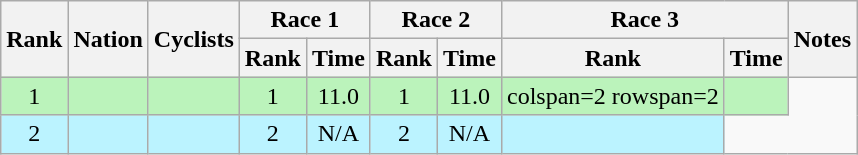<table class="wikitable sortable" style="text-align:center">
<tr>
<th rowspan=2>Rank</th>
<th rowspan=2>Nation</th>
<th rowspan=2>Cyclists</th>
<th colspan=2>Race 1</th>
<th colspan=2>Race 2</th>
<th colspan=2>Race 3</th>
<th rowspan=2>Notes</th>
</tr>
<tr>
<th>Rank</th>
<th>Time</th>
<th>Rank</th>
<th>Time</th>
<th>Rank</th>
<th>Time</th>
</tr>
<tr bgcolor=bbf3bb>
<td>1</td>
<td align=left></td>
<td align=left></td>
<td>1</td>
<td>11.0</td>
<td>1</td>
<td>11.0</td>
<td>colspan=2 rowspan=2 </td>
<td></td>
</tr>
<tr bgcolor=bbf3ff>
<td>2</td>
<td align=left></td>
<td align=left></td>
<td>2</td>
<td>N/A</td>
<td>2</td>
<td>N/A</td>
<td></td>
</tr>
</table>
